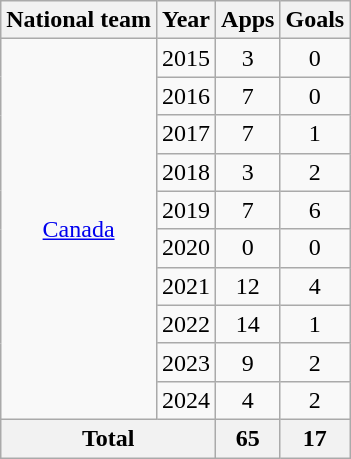<table class="wikitable" style="text-align:center">
<tr>
<th>National team</th>
<th>Year</th>
<th>Apps</th>
<th>Goals</th>
</tr>
<tr>
<td rowspan="10"><a href='#'>Canada</a></td>
<td>2015</td>
<td>3</td>
<td>0</td>
</tr>
<tr>
<td>2016</td>
<td>7</td>
<td>0</td>
</tr>
<tr>
<td>2017</td>
<td>7</td>
<td>1</td>
</tr>
<tr>
<td>2018</td>
<td>3</td>
<td>2</td>
</tr>
<tr>
<td>2019</td>
<td>7</td>
<td>6</td>
</tr>
<tr>
<td>2020</td>
<td>0</td>
<td>0</td>
</tr>
<tr>
<td>2021</td>
<td>12</td>
<td>4</td>
</tr>
<tr>
<td>2022</td>
<td>14</td>
<td>1</td>
</tr>
<tr>
<td>2023</td>
<td>9</td>
<td>2</td>
</tr>
<tr>
<td>2024</td>
<td>4</td>
<td>2</td>
</tr>
<tr>
<th colspan="2">Total</th>
<th>65</th>
<th>17</th>
</tr>
</table>
